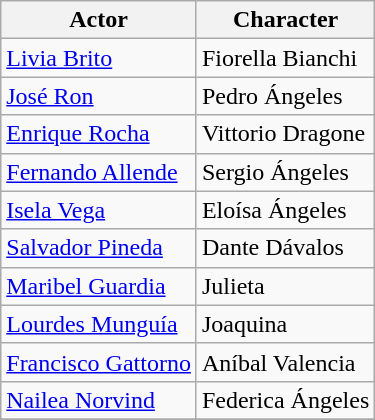<table class="wikitable">
<tr>
<th>Actor</th>
<th>Character</th>
</tr>
<tr>
<td><a href='#'>Livia Brito</a></td>
<td>Fiorella Bianchi</td>
</tr>
<tr>
<td><a href='#'>José Ron</a></td>
<td>Pedro Ángeles</td>
</tr>
<tr>
<td><a href='#'>Enrique Rocha</a></td>
<td>Vittorio Dragone</td>
</tr>
<tr>
<td><a href='#'>Fernando Allende</a></td>
<td>Sergio Ángeles</td>
</tr>
<tr>
<td><a href='#'>Isela Vega</a></td>
<td>Eloísa Ángeles</td>
</tr>
<tr>
<td><a href='#'>Salvador Pineda</a></td>
<td>Dante Dávalos</td>
</tr>
<tr>
<td><a href='#'>Maribel Guardia</a></td>
<td>Julieta</td>
</tr>
<tr>
<td><a href='#'>Lourdes Munguía</a></td>
<td>Joaquina</td>
</tr>
<tr>
<td><a href='#'>Francisco Gattorno</a></td>
<td>Aníbal Valencia</td>
</tr>
<tr>
<td><a href='#'>Nailea Norvind</a></td>
<td>Federica Ángeles</td>
</tr>
<tr>
</tr>
</table>
